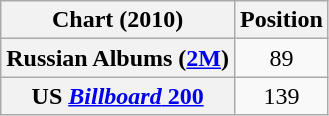<table class="wikitable sortable plainrowheaders" style="text-align:center">
<tr>
<th scope="col">Chart (2010)</th>
<th scope="col">Position</th>
</tr>
<tr>
<th scope="row">Russian Albums (<a href='#'>2M</a>)</th>
<td>89</td>
</tr>
<tr>
<th scope="row">US <a href='#'><em>Billboard</em> 200</a></th>
<td>139</td>
</tr>
</table>
